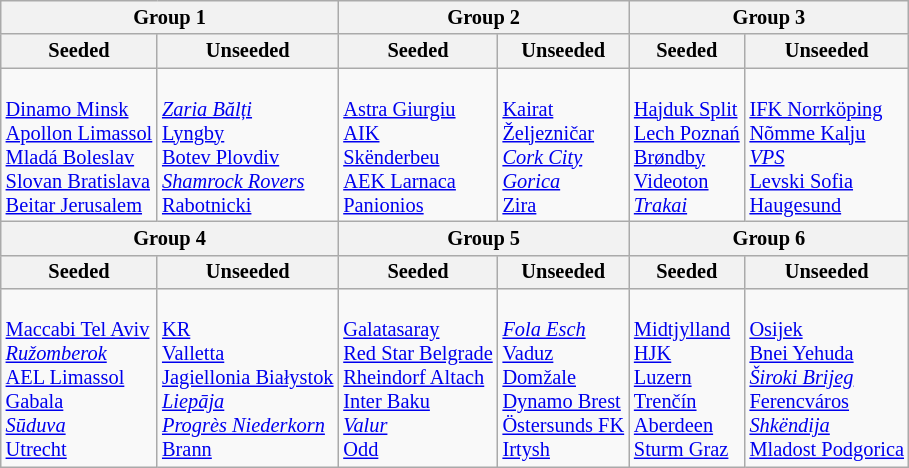<table class="wikitable" style="font-size:85%">
<tr>
<th colspan=2>Group 1</th>
<th colspan=2>Group 2</th>
<th colspan=2>Group 3</th>
</tr>
<tr>
<th>Seeded</th>
<th>Unseeded</th>
<th>Seeded</th>
<th>Unseeded</th>
<th>Seeded</th>
<th>Unseeded</th>
</tr>
<tr>
<td valign=top><br> <a href='#'>Dinamo Minsk</a> <br>
 <a href='#'>Apollon Limassol</a> <br>
 <a href='#'>Mladá Boleslav</a> <br>
 <a href='#'>Slovan Bratislava</a> <br>
 <a href='#'>Beitar Jerusalem</a> </td>
<td valign=top><br> <em><a href='#'>Zaria Bălți</a></em> <br>
 <a href='#'>Lyngby</a> <br>
 <a href='#'>Botev Plovdiv</a> <br>
 <em><a href='#'>Shamrock Rovers</a></em> <br>
 <a href='#'>Rabotnicki</a> </td>
<td valign=top><br> <a href='#'>Astra Giurgiu</a> <br>
 <a href='#'>AIK</a> <br>
 <a href='#'>Skënderbeu</a> <br>
 <a href='#'>AEK Larnaca</a> <br>
 <a href='#'>Panionios</a> </td>
<td valign=top><br> <a href='#'>Kairat</a> <br>
 <a href='#'>Željezničar</a> <br>
 <em><a href='#'>Cork City</a></em> <br>
 <em><a href='#'>Gorica</a></em> <br>
 <a href='#'>Zira</a> </td>
<td valign=top><br> <a href='#'>Hajduk Split</a> <br>
 <a href='#'>Lech Poznań</a> <br>
 <a href='#'>Brøndby</a> <br>
 <a href='#'>Videoton</a> <br>
 <em><a href='#'>Trakai</a></em> </td>
<td valign=top><br> <a href='#'>IFK Norrköping</a> <br>
 <a href='#'>Nõmme Kalju</a> <br>
 <em><a href='#'>VPS</a></em> <br>
 <a href='#'>Levski Sofia</a> <br>
 <a href='#'>Haugesund</a> </td>
</tr>
<tr>
<th colspan=2>Group 4</th>
<th colspan=2>Group 5</th>
<th colspan=2>Group 6</th>
</tr>
<tr>
<th>Seeded</th>
<th>Unseeded</th>
<th>Seeded</th>
<th>Unseeded</th>
<th>Seeded</th>
<th>Unseeded</th>
</tr>
<tr>
<td valign=top><br> <a href='#'>Maccabi Tel Aviv</a> <br>
 <em><a href='#'>Ružomberok</a></em> <br>
 <a href='#'>AEL Limassol</a> <br>
 <a href='#'>Gabala</a> <br>
 <em><a href='#'>Sūduva</a></em> <br>
 <a href='#'>Utrecht</a> </td>
<td valign=top><br> <a href='#'>KR</a> <br>
 <a href='#'>Valletta</a> <br>
 <a href='#'>Jagiellonia Białystok</a> <br>
 <em><a href='#'>Liepāja</a></em> <br>
 <em><a href='#'>Progrès Niederkorn</a></em> <br>
 <a href='#'>Brann</a> </td>
<td valign=top><br> <a href='#'>Galatasaray</a> <br>
 <a href='#'>Red Star Belgrade</a> <br>
 <a href='#'>Rheindorf Altach</a> <br>
 <a href='#'>Inter Baku</a> <br>
 <em><a href='#'>Valur</a></em> <br>
 <a href='#'>Odd</a> </td>
<td valign=top><br> <em><a href='#'>Fola Esch</a></em> <br>
 <a href='#'>Vaduz</a> <br>
 <a href='#'>Domžale</a> <br>
 <a href='#'>Dynamo Brest</a> <br>
 <a href='#'>Östersunds FK</a> <br>
 <a href='#'>Irtysh</a> </td>
<td valign=top><br> <a href='#'>Midtjylland</a> <br>
 <a href='#'>HJK</a> <br>
 <a href='#'>Luzern</a> <br>
 <a href='#'>Trenčín</a> <br>
 <a href='#'>Aberdeen</a> <br>
 <a href='#'>Sturm Graz</a> </td>
<td valign=top><br> <a href='#'>Osijek</a> <br>
 <a href='#'>Bnei Yehuda</a> <br>
 <em><a href='#'>Široki Brijeg</a></em> <br>
 <a href='#'>Ferencváros</a> <br>
 <em><a href='#'>Shkëndija</a></em> <br>
 <a href='#'>Mladost Podgorica</a> </td>
</tr>
</table>
